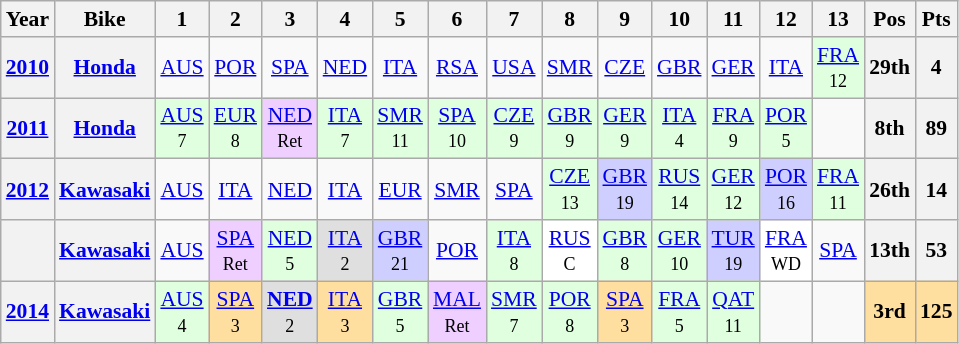<table class="wikitable" style="text-align:center; font-size:90%">
<tr>
<th>Year</th>
<th>Bike</th>
<th>1</th>
<th>2</th>
<th>3</th>
<th>4</th>
<th>5</th>
<th>6</th>
<th>7</th>
<th>8</th>
<th>9</th>
<th>10</th>
<th>11</th>
<th>12</th>
<th>13</th>
<th>Pos</th>
<th>Pts</th>
</tr>
<tr>
<th><a href='#'>2010</a></th>
<th><a href='#'>Honda</a></th>
<td><a href='#'>AUS</a></td>
<td><a href='#'>POR</a></td>
<td><a href='#'>SPA</a></td>
<td><a href='#'>NED</a></td>
<td><a href='#'>ITA</a></td>
<td><a href='#'>RSA</a></td>
<td><a href='#'>USA</a></td>
<td><a href='#'>SMR</a></td>
<td><a href='#'>CZE</a></td>
<td><a href='#'>GBR</a></td>
<td><a href='#'>GER</a></td>
<td><a href='#'>ITA</a></td>
<td style="background:#DFFFDF;"><a href='#'>FRA</a><br><small>12</small></td>
<th>29th</th>
<th>4</th>
</tr>
<tr>
<th><a href='#'>2011</a></th>
<th><a href='#'>Honda</a></th>
<td style="background:#DFFFDF;"><a href='#'>AUS</a><br><small>7</small></td>
<td style="background:#DFFFDF;"><a href='#'>EUR</a><br><small>8</small></td>
<td style="background:#EFCFFF;"><a href='#'>NED</a><br><small>Ret</small></td>
<td style="background:#DFFFDF;"><a href='#'>ITA</a><br><small>7</small></td>
<td style="background:#DFFFDF;"><a href='#'>SMR</a><br><small>11</small></td>
<td style="background:#DFFFDF;"><a href='#'>SPA</a><br><small>10</small></td>
<td style="background:#DFFFDF;"><a href='#'>CZE</a><br><small>9</small></td>
<td style="background:#DFFFDF;"><a href='#'>GBR</a><br><small>9</small></td>
<td style="background:#DFFFDF;"><a href='#'>GER</a><br><small>9</small></td>
<td style="background:#DFFFDF;"><a href='#'>ITA</a><br><small>4</small></td>
<td style="background:#DFFFDF;"><a href='#'>FRA</a><br><small>9</small></td>
<td style="background:#DFFFDF;"><a href='#'>POR</a><br><small>5</small></td>
<td></td>
<th>8th</th>
<th>89</th>
</tr>
<tr>
<th><a href='#'>2012</a></th>
<th><a href='#'>Kawasaki</a></th>
<td><a href='#'>AUS</a></td>
<td><a href='#'>ITA</a></td>
<td><a href='#'>NED</a></td>
<td><a href='#'>ITA</a></td>
<td><a href='#'>EUR</a></td>
<td><a href='#'>SMR</a></td>
<td><a href='#'>SPA</a></td>
<td style="background:#DFFFDF;"><a href='#'>CZE</a><br><small>13</small></td>
<td style="background:#CFCFFF;"><a href='#'>GBR</a><br><small>19</small></td>
<td style="background:#DFFFDF;"><a href='#'>RUS</a><br><small>14</small></td>
<td style="background:#DFFFDF;"><a href='#'>GER</a><br><small>12</small></td>
<td style="background:#CFCFFF;"><a href='#'>POR</a><br><small>16</small></td>
<td style="background:#DFFFDF;"><a href='#'>FRA</a><br><small>11</small></td>
<th>26th</th>
<th>14</th>
</tr>
<tr>
<th></th>
<th><a href='#'>Kawasaki</a></th>
<td><a href='#'>AUS</a></td>
<td style="background:#EFCFFF;"><a href='#'>SPA</a><br><small>Ret</small></td>
<td style="background:#DFFFDF;"><a href='#'>NED</a><br><small>5</small></td>
<td style="background:#DFDFDF;"><a href='#'>ITA</a><br><small>2</small></td>
<td style="background:#CFCFFF;"><a href='#'>GBR</a><br><small>21</small></td>
<td><a href='#'>POR</a></td>
<td style="background:#DFFFDF;"><a href='#'>ITA</a><br><small>8</small></td>
<td style="background:#FFFFFF;"><a href='#'>RUS</a><br><small>C</small></td>
<td style="background:#DFFFDF;"><a href='#'>GBR</a><br><small>8</small></td>
<td style="background:#DFFFDF;"><a href='#'>GER</a><br><small>10</small></td>
<td style="background:#CFCFFF;"><a href='#'>TUR</a><br><small>19</small></td>
<td style="background:#FFFFFF;"><a href='#'>FRA</a><br><small>WD</small></td>
<td><a href='#'>SPA</a></td>
<th>13th</th>
<th>53</th>
</tr>
<tr>
<th><a href='#'>2014</a></th>
<th><a href='#'>Kawasaki</a></th>
<td style="background:#DFFFDF;"><a href='#'>AUS</a><br><small>4</small></td>
<td style="background:#ffdf9f;"><a href='#'>SPA</a><br><small>3</small></td>
<td style="background:#DFDFDF;"><strong><a href='#'>NED</a></strong><br><small>2</small></td>
<td style="background:#ffdf9f;"><a href='#'>ITA</a><br><small>3</small></td>
<td style="background:#DFFFDF;"><a href='#'>GBR</a><br><small>5</small></td>
<td style="background:#EFCFFF;"><a href='#'>MAL</a><br><small>Ret</small></td>
<td style="background:#DFFFDF;"><a href='#'>SMR</a><br><small>7</small></td>
<td style="background:#DFFFDF;"><a href='#'>POR</a><br><small>8</small></td>
<td style="background:#ffdf9f;"><a href='#'>SPA</a><br><small>3</small></td>
<td style="background:#DFFFDF;"><a href='#'>FRA</a><br><small>5</small></td>
<td style="background:#DFFFDF;"><a href='#'>QAT</a><br><small>11</small></td>
<td></td>
<td></td>
<td style="background:#ffdf9f;"><strong>3rd</strong></td>
<td style="background:#ffdf9f;"><strong>125</strong></td>
</tr>
</table>
